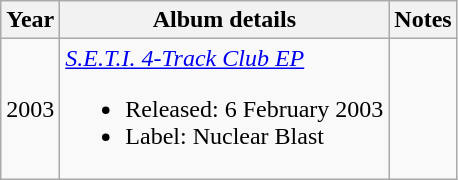<table class="wikitable">
<tr>
<th>Year</th>
<th>Album details</th>
<th>Notes</th>
</tr>
<tr>
<td>2003</td>
<td><em><a href='#'>S.E.T.I. 4-Track Club EP</a></em><br><ul><li>Released: 6 February 2003</li><li>Label: Nuclear Blast</li></ul></td>
<td></td>
</tr>
</table>
